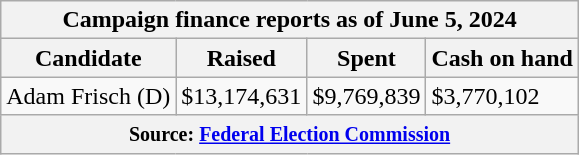<table class="wikitable sortable">
<tr>
<th colspan=4>Campaign finance reports as of June 5, 2024</th>
</tr>
<tr style="text-align:center;">
<th>Candidate</th>
<th>Raised</th>
<th>Spent</th>
<th>Cash on hand</th>
</tr>
<tr>
<td>Adam Frisch (D)</td>
<td>$13,174,631</td>
<td>$9,769,839</td>
<td>$3,770,102</td>
</tr>
<tr>
<th colspan="4"><small>Source: <a href='#'>Federal Election Commission</a></small></th>
</tr>
</table>
